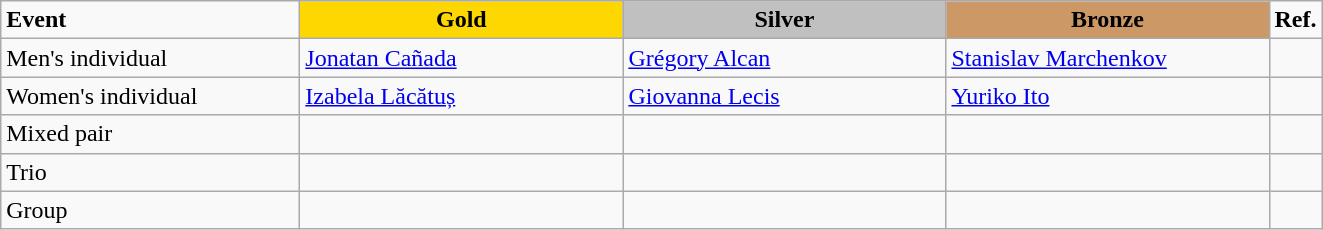<table class="wikitable">
<tr>
<td style="width:12em;"><strong>Event</strong></td>
<td style="text-align:center; background:gold; width:13em;"><strong>Gold</strong></td>
<td style="text-align:center; background:silver; width:13em;"><strong>Silver</strong></td>
<td style="text-align:center; background:#c96; width:13em;"><strong>Bronze</strong></td>
<td style="width:1em;"><strong>Ref.</strong></td>
</tr>
<tr>
<td>Men's individual</td>
<td> <a href='#'>Jonatan Cañada</a></td>
<td> <a href='#'>Grégory Alcan</a></td>
<td> <a href='#'>Stanislav Marchenkov</a></td>
<td></td>
</tr>
<tr>
<td>Women's individual</td>
<td> <a href='#'>Izabela Lăcătuș</a></td>
<td> <a href='#'>Giovanna Lecis</a></td>
<td> <a href='#'>Yuriko Ito</a></td>
<td></td>
</tr>
<tr>
<td>Mixed pair</td>
<td></td>
<td></td>
<td></td>
<td></td>
</tr>
<tr>
<td>Trio</td>
<td></td>
<td></td>
<td></td>
<td></td>
</tr>
<tr>
<td>Group</td>
<td></td>
<td></td>
<td></td>
<td></td>
</tr>
</table>
